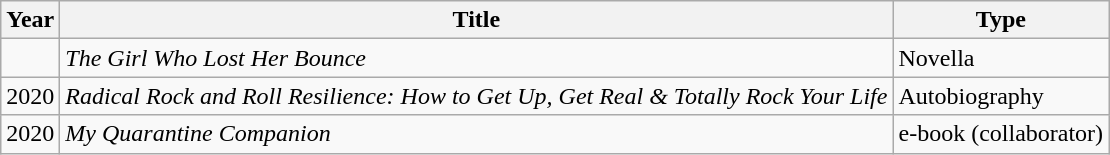<table class="wikitable">
<tr>
<th>Year</th>
<th>Title</th>
<th>Type</th>
</tr>
<tr>
<td></td>
<td><em>The Girl Who Lost Her Bounce</em></td>
<td>Novella</td>
</tr>
<tr>
<td>2020</td>
<td><em>Radical Rock and Roll Resilience: How to Get Up, Get Real & Totally Rock Your Life</em></td>
<td>Autobiography</td>
</tr>
<tr>
<td>2020</td>
<td><em>My Quarantine Companion</em></td>
<td>e-book (collaborator)</td>
</tr>
</table>
